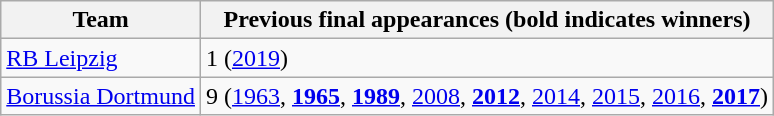<table class="wikitable">
<tr>
<th>Team</th>
<th>Previous final appearances (bold indicates winners)</th>
</tr>
<tr>
<td><a href='#'>RB Leipzig</a></td>
<td>1 (<a href='#'>2019</a>)</td>
</tr>
<tr>
<td><a href='#'>Borussia Dortmund</a></td>
<td>9 (<a href='#'>1963</a>, <strong><a href='#'>1965</a></strong>, <strong><a href='#'>1989</a></strong>, <a href='#'>2008</a>, <strong><a href='#'>2012</a></strong>, <a href='#'>2014</a>, <a href='#'>2015</a>, <a href='#'>2016</a>, <strong><a href='#'>2017</a></strong>)</td>
</tr>
</table>
